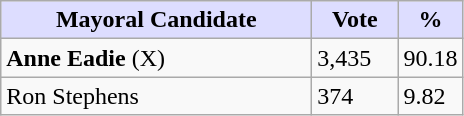<table class="wikitable">
<tr>
<th style="background:#ddf; width:200px;">Mayoral Candidate</th>
<th style="background:#ddf; width:50px;">Vote</th>
<th style="background:#ddf; width:30px;">%</th>
</tr>
<tr>
<td><strong>Anne Eadie</strong> (X)</td>
<td>3,435</td>
<td>90.18</td>
</tr>
<tr>
<td>Ron Stephens</td>
<td>374</td>
<td>9.82</td>
</tr>
</table>
